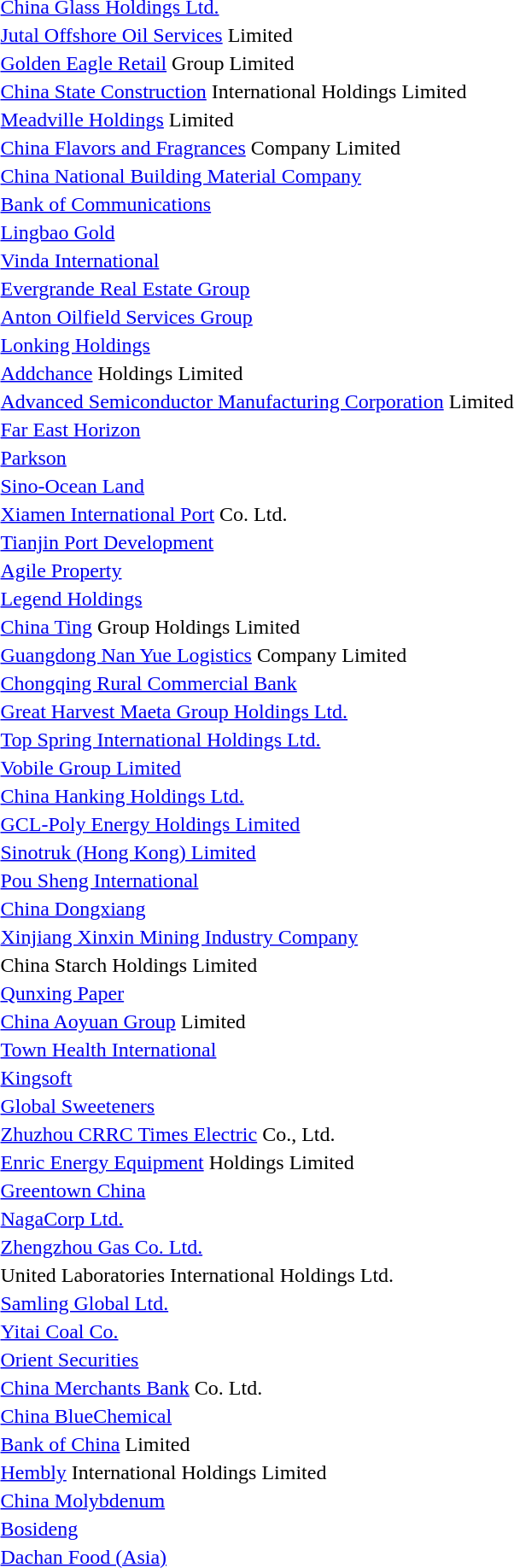<table>
<tr>
<td> <a href='#'>China Glass Holdings Ltd.</a></td>
</tr>
<tr>
<td> <a href='#'>Jutal Offshore Oil Services</a> Limited</td>
</tr>
<tr>
<td> <a href='#'>Golden Eagle Retail</a> Group Limited</td>
</tr>
<tr>
<td> <a href='#'>China State Construction</a> International Holdings Limited</td>
</tr>
<tr>
<td> <a href='#'>Meadville Holdings</a> Limited</td>
</tr>
<tr>
<td> <a href='#'>China Flavors and Fragrances</a> Company Limited</td>
</tr>
<tr>
<td> <a href='#'>China National Building Material Company</a></td>
</tr>
<tr>
<td> <a href='#'>Bank of Communications</a></td>
</tr>
<tr>
<td> <a href='#'>Lingbao Gold</a></td>
</tr>
<tr>
<td> <a href='#'>Vinda International</a></td>
</tr>
<tr>
<td> <a href='#'>Evergrande Real Estate Group</a></td>
</tr>
<tr>
<td> <a href='#'>Anton Oilfield Services Group</a></td>
</tr>
<tr>
<td> <a href='#'>Lonking Holdings</a></td>
</tr>
<tr>
<td> <a href='#'>Addchance</a> Holdings Limited</td>
</tr>
<tr>
<td> <a href='#'>Advanced Semiconductor Manufacturing Corporation</a> Limited</td>
</tr>
<tr>
<td> <a href='#'>Far East Horizon</a></td>
</tr>
<tr>
<td> <a href='#'>Parkson</a></td>
</tr>
<tr>
<td> <a href='#'>Sino-Ocean Land</a></td>
</tr>
<tr>
<td> <a href='#'>Xiamen International Port</a> Co. Ltd.</td>
</tr>
<tr>
<td> <a href='#'>Tianjin Port Development</a></td>
</tr>
<tr>
<td> <a href='#'>Agile Property</a></td>
</tr>
<tr>
<td> <a href='#'>Legend Holdings</a></td>
</tr>
<tr>
<td> <a href='#'>China Ting</a> Group Holdings Limited</td>
</tr>
<tr>
<td> <a href='#'>Guangdong Nan Yue Logistics</a> Company Limited</td>
</tr>
<tr>
<td> <a href='#'>Chongqing Rural Commercial Bank</a></td>
</tr>
<tr>
<td> <a href='#'>Great Harvest Maeta Group Holdings Ltd.</a></td>
</tr>
<tr>
<td> <a href='#'>Top Spring International Holdings Ltd.</a></td>
</tr>
<tr>
<td> <a href='#'>Vobile Group Limited</a></td>
</tr>
<tr>
<td> <a href='#'>China Hanking Holdings Ltd.</a></td>
</tr>
<tr>
<td> <a href='#'>GCL-Poly Energy Holdings Limited</a></td>
</tr>
<tr>
<td> <a href='#'>Sinotruk (Hong Kong) Limited</a></td>
</tr>
<tr>
<td> <a href='#'>Pou Sheng International</a></td>
</tr>
<tr>
<td> <a href='#'>China Dongxiang</a></td>
</tr>
<tr>
<td> <a href='#'>Xinjiang Xinxin Mining Industry Company</a></td>
</tr>
<tr>
<td> China Starch Holdings Limited</td>
</tr>
<tr>
<td> <a href='#'>Qunxing Paper</a></td>
</tr>
<tr>
<td> <a href='#'>China Aoyuan Group</a> Limited</td>
</tr>
<tr>
<td> <a href='#'>Town Health International</a></td>
</tr>
<tr>
<td> <a href='#'>Kingsoft</a></td>
</tr>
<tr>
<td> <a href='#'>Global Sweeteners</a></td>
</tr>
<tr>
<td> <a href='#'>Zhuzhou CRRC Times Electric</a> Co., Ltd.</td>
</tr>
<tr>
<td> <a href='#'>Enric Energy Equipment</a> Holdings Limited</td>
</tr>
<tr>
<td> <a href='#'>Greentown China</a></td>
</tr>
<tr>
<td> <a href='#'>NagaCorp Ltd.</a></td>
</tr>
<tr>
<td> <a href='#'>Zhengzhou Gas Co. Ltd.</a></td>
</tr>
<tr>
<td> United Laboratories International Holdings Ltd.</td>
</tr>
<tr>
<td> <a href='#'>Samling Global Ltd.</a></td>
</tr>
<tr>
<td> <a href='#'>Yitai Coal Co.</a></td>
</tr>
<tr>
<td> <a href='#'>Orient Securities</a></td>
</tr>
<tr>
<td> <a href='#'>China Merchants Bank</a> Co. Ltd.</td>
</tr>
<tr>
<td> <a href='#'>China BlueChemical</a></td>
</tr>
<tr>
<td> <a href='#'>Bank of China</a> Limited</td>
</tr>
<tr>
<td> <a href='#'>Hembly</a> International Holdings Limited</td>
</tr>
<tr>
<td> <a href='#'>China Molybdenum</a></td>
</tr>
<tr>
<td> <a href='#'>Bosideng</a></td>
</tr>
<tr>
<td> <a href='#'>Dachan Food (Asia)</a></td>
</tr>
</table>
